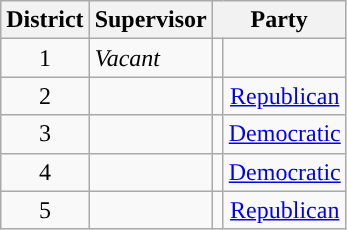<table class="wikitable sortable">
<tr>
<th data-sort-type="number" scope="col">District</th>
<th scope="col">Supervisor</th>
<th colspan="2" scope="col">Party</th>
</tr>
<tr>
<td style="text-align:center;">1</td>
<td><em>Vacant</em></td>
<td></td>
<td></td>
</tr>
<tr>
<td style="text-align:center;">2</td>
<td></td>
<td style="background-color:"></td>
<td style="text-align:center;"><a href='#'>Republican</a></td>
</tr>
<tr>
<td style="text-align:center;">3</td>
<td></td>
<td style="background-color:"></td>
<td style="text-align:center;"><a href='#'>Democratic</a></td>
</tr>
<tr>
<td style="text-align:center;">4</td>
<td></td>
<td style="background-color:"></td>
<td style="text-align:center;"><a href='#'>Democratic</a></td>
</tr>
<tr>
<td style="text-align:center;">5</td>
<td></td>
<td style="background-color:"></td>
<td style="text-align:center;"><a href='#'>Republican</a></td>
</tr>
</table>
